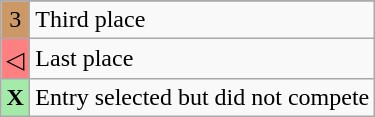<table class="wikitable">
<tr>
</tr>
<tr>
<td style="text-align:center; background-color:#C96;">3</td>
<td>Third place</td>
</tr>
<tr>
<td style="text-align:center; background-color:#FE8080;">◁</td>
<td>Last place</td>
</tr>
<tr>
<td style="text-align:center; background-color:#A4EAA9;"><strong>X</strong></td>
<td>Entry selected but did not compete<br></td>
</tr>
</table>
